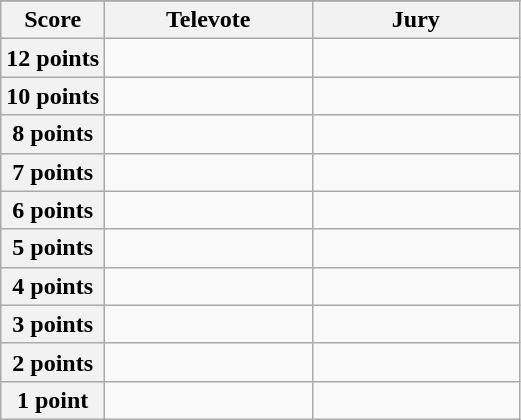<table class="wikitable">
<tr>
</tr>
<tr>
<th scope="col" width="20%">Score</th>
<th scope="col" width="40%">Televote</th>
<th scope="col" width="40%">Jury</th>
</tr>
<tr>
<th scope="row">12 points</th>
<td></td>
<td></td>
</tr>
<tr>
<th scope="row">10 points</th>
<td></td>
<td></td>
</tr>
<tr>
<th scope="row">8 points</th>
<td></td>
<td></td>
</tr>
<tr>
<th scope="row">7 points</th>
<td></td>
<td></td>
</tr>
<tr>
<th scope="row">6 points</th>
<td></td>
<td></td>
</tr>
<tr>
<th scope="row">5 points</th>
<td></td>
<td></td>
</tr>
<tr>
<th scope="row">4 points</th>
<td></td>
<td></td>
</tr>
<tr>
<th scope="row">3 points</th>
<td></td>
<td></td>
</tr>
<tr>
<th scope="row">2 points</th>
<td></td>
<td></td>
</tr>
<tr>
<th scope="row">1 point</th>
<td></td>
<td></td>
</tr>
</table>
